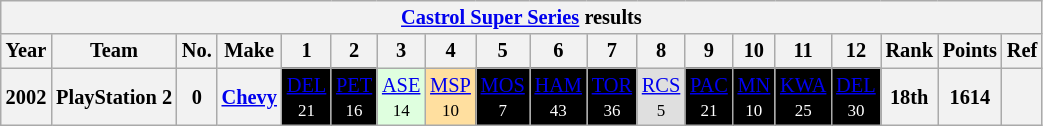<table class="wikitable" style="text-align:center; font-size:85%">
<tr>
<th colspan=45><a href='#'>Castrol Super Series</a> results</th>
</tr>
<tr>
<th>Year</th>
<th>Team</th>
<th>No.</th>
<th>Make</th>
<th>1</th>
<th>2</th>
<th>3</th>
<th>4</th>
<th>5</th>
<th>6</th>
<th>7</th>
<th>8</th>
<th>9</th>
<th>10</th>
<th>11</th>
<th>12</th>
<th>Rank</th>
<th>Points</th>
<th>Ref</th>
</tr>
<tr>
<th>2002</th>
<th rowspan=1>PlayStation 2</th>
<th rowspan=1>0</th>
<th rowspan=1><a href='#'>Chevy</a></th>
<td style="background-color:#000000;color:white;"><a href='#'><span>DEL</span></a><br><small>21</small></td>
<td style="background-color:#000000;color:white;"><a href='#'><span>PET</span></a><br><small>16</small></td>
<td style="background:#DFFFDF;"><a href='#'>ASE</a><br><small>14</small></td>
<td style="background:#FFDF9F;"><a href='#'>MSP</a><br><small>10</small></td>
<td style="background-color:#000000;color:white;"><a href='#'><span>MOS</span></a><br><small>7</small></td>
<td style="background-color:#000000;color:white;"><a href='#'><span>HAM</span></a><br><small>43</small></td>
<td style="background-color:#000000;color:white;"><a href='#'><span>TOR</span></a><br><small>36</small></td>
<td style="background:#DFDFDF;"><a href='#'>RCS</a><br><small>5</small></td>
<td style="background-color:#000000;color:white;"><a href='#'><span>PAC</span></a><br><small>21</small></td>
<td style="background-color:#000000;color:white;"><a href='#'><span>MN</span></a><br><small>10</small></td>
<td style="background-color:#000000;color:white;"><a href='#'><span>KWA</span></a><br><small>25</small></td>
<td style="background-color:#000000;color:white;"><a href='#'><span>DEL</span></a><br><small>30</small></td>
<th><strong>18th</strong></th>
<th><strong>1614</strong></th>
<th></th>
</tr>
</table>
